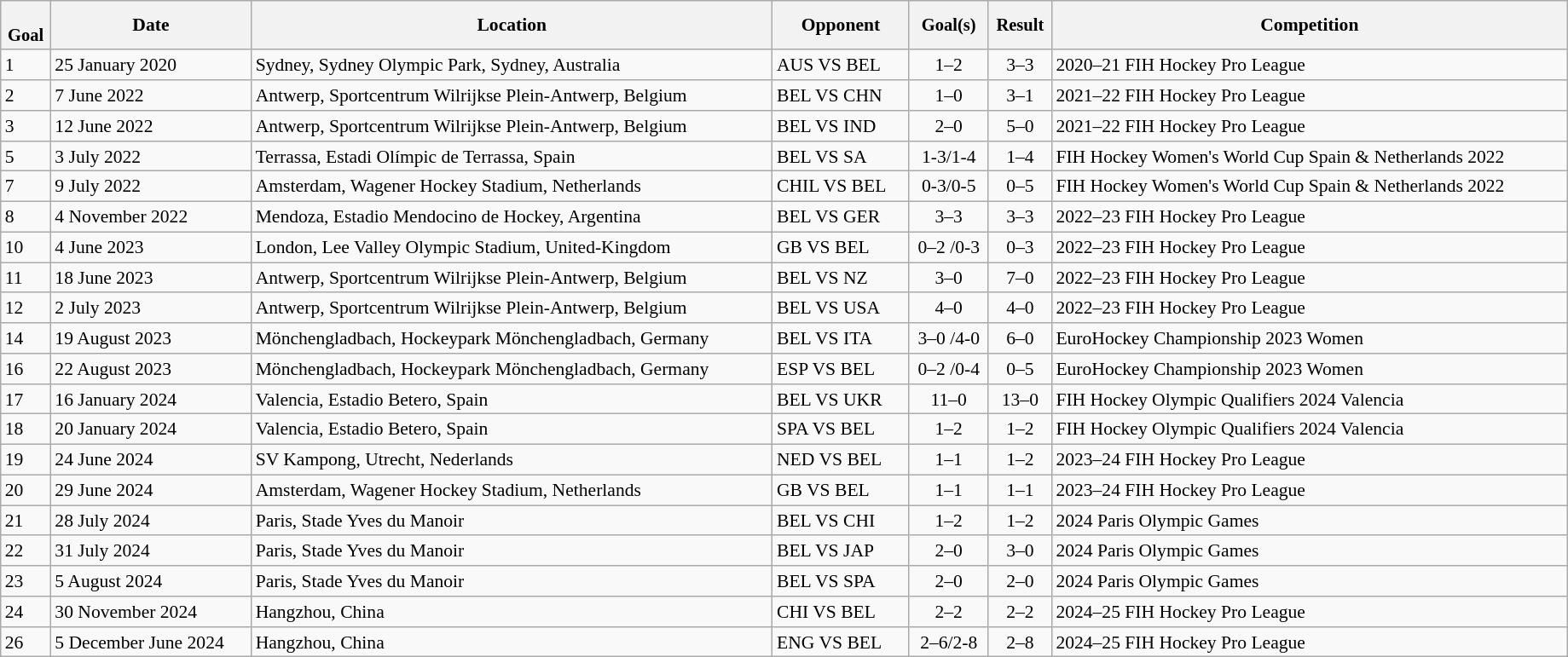<table class="wikitable sortable" style="font-size:90%" width=97%>
<tr>
<th style="font-size:95%;" data-sort-type=number><br>Goal</th>
<th align=center>Date</th>
<th>Location</th>
<th width=100>Opponent</th>
<th data-sort-type="number" style="font-size:95%">Goal(s)</th>
<th data-sort-type="number" style="font-size:95%">Result</th>
<th>Competition</th>
</tr>
<tr>
<td>1</td>
<td>25 January 2020</td>
<td>Sydney, Sydney Olympic Park, Sydney, Australia</td>
<td>AUS VS BEL</td>
<td align="center">1–2</td>
<td align="center">3–3</td>
<td>2020–21 FIH Hockey Pro League</td>
</tr>
<tr>
<td>2</td>
<td>7 June 2022</td>
<td>Antwerp, Sportcentrum Wilrijkse Plein-Antwerp, Belgium</td>
<td>BEL VS CHN</td>
<td align="center">1–0</td>
<td align="center">3–1</td>
<td>2021–22 FIH Hockey Pro League</td>
</tr>
<tr>
<td>3</td>
<td>12 June 2022</td>
<td>Antwerp, Sportcentrum Wilrijkse Plein-Antwerp, Belgium</td>
<td>BEL VS IND</td>
<td align="center">2–0</td>
<td align="center">5–0</td>
<td>2021–22 FIH Hockey Pro League</td>
</tr>
<tr>
<td>5</td>
<td>3 July 2022</td>
<td>Terrassa, Estadi Olímpic de Terrassa, Spain</td>
<td>BEL VS SA</td>
<td align="center">1-3/1-4</td>
<td align="center">1–4</td>
<td>FIH Hockey Women's World Cup Spain & Netherlands 2022</td>
</tr>
<tr>
<td>7</td>
<td>9 July 2022</td>
<td>Amsterdam, Wagener Hockey Stadium, Netherlands</td>
<td>CHIL VS BEL</td>
<td align="center">0-3/0-5</td>
<td align="center">0–5</td>
<td>FIH Hockey Women's World Cup Spain & Netherlands 2022</td>
</tr>
<tr>
<td>8</td>
<td>4 November 2022</td>
<td>Mendoza, Estadio Mendocino de Hockey, Argentina</td>
<td>BEL VS GER</td>
<td align="center">3–3</td>
<td align="center">3–3</td>
<td>2022–23 FIH Hockey Pro League</td>
</tr>
<tr>
<td>10</td>
<td>4 June 2023</td>
<td>London, Lee Valley Olympic Stadium, United-Kingdom</td>
<td>GB VS BEL</td>
<td align="center">0–2 /0-3</td>
<td align="center">0–3</td>
<td>2022–23 FIH Hockey Pro League</td>
</tr>
<tr>
<td>11</td>
<td>18 June 2023</td>
<td>Antwerp, Sportcentrum Wilrijkse Plein-Antwerp, Belgium</td>
<td>BEL VS NZ</td>
<td align="center">3–0</td>
<td align="center">7–0</td>
<td>2022–23 FIH Hockey Pro League</td>
</tr>
<tr>
<td>12</td>
<td>2 July 2023</td>
<td>Antwerp, Sportcentrum Wilrijkse Plein-Antwerp, Belgium</td>
<td>BEL VS USA</td>
<td align="center">4–0</td>
<td align="center">4–0</td>
<td>2022–23 FIH Hockey Pro League</td>
</tr>
<tr>
<td>14</td>
<td>19 August 2023</td>
<td>Mönchengladbach, Hockeypark Mönchengladbach, Germany</td>
<td>BEL VS ITA</td>
<td align="center">3–0 /4-0</td>
<td align="center">6–0</td>
<td>EuroHockey Championship 2023 Women</td>
</tr>
<tr>
<td>16</td>
<td>22 August 2023</td>
<td>Mönchengladbach, Hockeypark Mönchengladbach, Germany</td>
<td>ESP VS BEL</td>
<td align="center">0–2 /0-4</td>
<td align="center">0–5</td>
<td>EuroHockey Championship 2023 Women</td>
</tr>
<tr>
<td>17</td>
<td>16 January 2024</td>
<td>Valencia, Estadio Betero, Spain</td>
<td>BEL VS UKR</td>
<td align="center">11–0</td>
<td align="center">13–0</td>
<td>FIH Hockey Olympic Qualifiers 2024 Valencia</td>
</tr>
<tr>
<td>18</td>
<td>20 January 2024</td>
<td>Valencia, Estadio Betero, Spain</td>
<td>SPA VS BEL</td>
<td align="center">1–2</td>
<td align="center">1–2</td>
<td>FIH Hockey Olympic Qualifiers 2024 Valencia</td>
</tr>
<tr>
<td>19</td>
<td>24 June 2024</td>
<td>SV Kampong, Utrecht, Nederlands</td>
<td>NED VS BEL</td>
<td align="center">1–1</td>
<td align="center">1–2</td>
<td>2023–24 FIH Hockey Pro League</td>
</tr>
<tr>
<td>20</td>
<td>29 June 2024</td>
<td>Amsterdam, Wagener Hockey Stadium, Netherlands</td>
<td>GB VS BEL</td>
<td align="center">1–1</td>
<td align="center">1–1</td>
<td>2023–24 FIH Hockey Pro League</td>
</tr>
<tr>
<td>21</td>
<td>28 July 2024</td>
<td>Paris, Stade Yves du Manoir</td>
<td>BEL VS CHI</td>
<td align="center">1–2</td>
<td align="center">1–2</td>
<td>2024 Paris Olympic Games</td>
</tr>
<tr>
<td>22</td>
<td>31 July 2024</td>
<td>Paris, Stade Yves du Manoir</td>
<td>BEL VS JAP</td>
<td align="center">2–0</td>
<td align="center">3–0</td>
<td>2024 Paris Olympic Games</td>
</tr>
<tr>
<td>23</td>
<td>5 August 2024</td>
<td>Paris, Stade Yves du Manoir</td>
<td>BEL VS SPA</td>
<td align="center">2–0</td>
<td align="center">2–0</td>
<td>2024 Paris Olympic Games</td>
</tr>
<tr>
<td>24</td>
<td>30 November 2024</td>
<td>Hangzhou, China</td>
<td>CHI VS BEL</td>
<td align="center">2–2</td>
<td align="center">2–2</td>
<td>2024–25 FIH Hockey Pro League</td>
</tr>
<tr>
<td>26</td>
<td>5 December June 2024</td>
<td>Hangzhou, China</td>
<td>ENG VS BEL</td>
<td align="center">2–6/2-8</td>
<td align="center">2–8</td>
<td>2024–25 FIH Hockey Pro League</td>
</tr>
</table>
